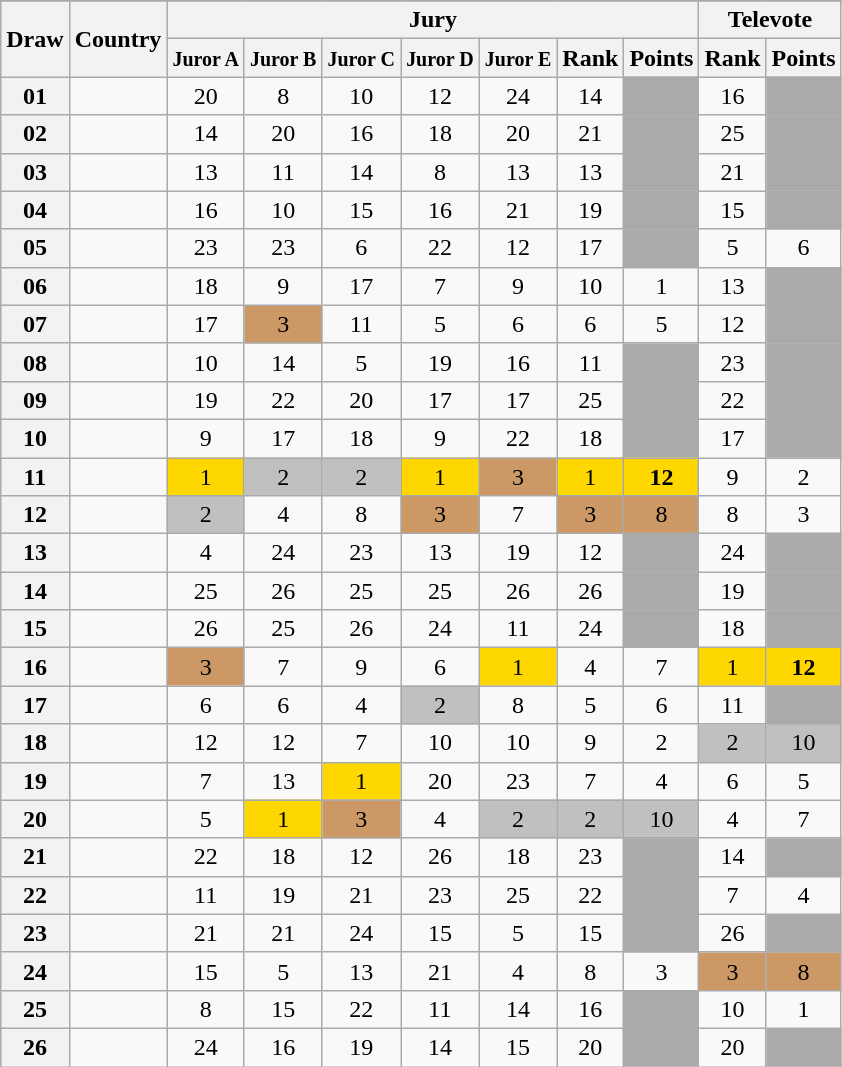<table class="sortable wikitable collapsible plainrowheaders" style="text-align:center;">
<tr>
</tr>
<tr>
<th scope="col" rowspan="2">Draw</th>
<th scope="col" rowspan="2">Country</th>
<th scope="col" colspan="7">Jury</th>
<th scope="col" colspan="2">Televote</th>
</tr>
<tr>
<th scope="col"><small>Juror A</small></th>
<th scope="col"><small>Juror B</small></th>
<th scope="col"><small>Juror C</small></th>
<th scope="col"><small>Juror D</small></th>
<th scope="col"><small>Juror E</small></th>
<th scope="col">Rank</th>
<th scope="col">Points</th>
<th scope="col">Rank</th>
<th scope="col">Points</th>
</tr>
<tr>
<th scope="row" style="text-align:center;">01</th>
<td style="text-align:left;"></td>
<td>20</td>
<td>8</td>
<td>10</td>
<td>12</td>
<td>24</td>
<td>14</td>
<td style="background:#AAAAAA;"></td>
<td>16</td>
<td style="background:#AAAAAA;"></td>
</tr>
<tr>
<th scope="row" style="text-align:center;">02</th>
<td style="text-align:left;"></td>
<td>14</td>
<td>20</td>
<td>16</td>
<td>18</td>
<td>20</td>
<td>21</td>
<td style="background:#AAAAAA;"></td>
<td>25</td>
<td style="background:#AAAAAA;"></td>
</tr>
<tr>
<th scope="row" style="text-align:center;">03</th>
<td style="text-align:left;"></td>
<td>13</td>
<td>11</td>
<td>14</td>
<td>8</td>
<td>13</td>
<td>13</td>
<td style="background:#AAAAAA;"></td>
<td>21</td>
<td style="background:#AAAAAA;"></td>
</tr>
<tr>
<th scope="row" style="text-align:center;">04</th>
<td style="text-align:left;"></td>
<td>16</td>
<td>10</td>
<td>15</td>
<td>16</td>
<td>21</td>
<td>19</td>
<td style="background:#AAAAAA;"></td>
<td>15</td>
<td style="background:#AAAAAA;"></td>
</tr>
<tr>
<th scope="row" style="text-align:center;">05</th>
<td style="text-align:left;"></td>
<td>23</td>
<td>23</td>
<td>6</td>
<td>22</td>
<td>12</td>
<td>17</td>
<td style="background:#AAAAAA;"></td>
<td>5</td>
<td>6</td>
</tr>
<tr>
<th scope="row" style="text-align:center;">06</th>
<td style="text-align:left;"></td>
<td>18</td>
<td>9</td>
<td>17</td>
<td>7</td>
<td>9</td>
<td>10</td>
<td>1</td>
<td>13</td>
<td style="background:#AAAAAA;"></td>
</tr>
<tr>
<th scope="row" style="text-align:center;">07</th>
<td style="text-align:left;"></td>
<td>17</td>
<td style="background:#CC9966;">3</td>
<td>11</td>
<td>5</td>
<td>6</td>
<td>6</td>
<td>5</td>
<td>12</td>
<td style="background:#AAAAAA;"></td>
</tr>
<tr>
<th scope="row" style="text-align:center;">08</th>
<td style="text-align:left;"></td>
<td>10</td>
<td>14</td>
<td>5</td>
<td>19</td>
<td>16</td>
<td>11</td>
<td style="background:#AAAAAA;"></td>
<td>23</td>
<td style="background:#AAAAAA;"></td>
</tr>
<tr>
<th scope="row" style="text-align:center;">09</th>
<td style="text-align:left;"></td>
<td>19</td>
<td>22</td>
<td>20</td>
<td>17</td>
<td>17</td>
<td>25</td>
<td style="background:#AAAAAA;"></td>
<td>22</td>
<td style="background:#AAAAAA;"></td>
</tr>
<tr>
<th scope="row" style="text-align:center;">10</th>
<td style="text-align:left;"></td>
<td>9</td>
<td>17</td>
<td>18</td>
<td>9</td>
<td>22</td>
<td>18</td>
<td style="background:#AAAAAA;"></td>
<td>17</td>
<td style="background:#AAAAAA;"></td>
</tr>
<tr>
<th scope="row" style="text-align:center;">11</th>
<td style="text-align:left;"></td>
<td style="background:gold;">1</td>
<td style="background:silver;">2</td>
<td style="background:silver;">2</td>
<td style="background:gold;">1</td>
<td style="background:#CC9966;">3</td>
<td style="background:gold;">1</td>
<td style="background:gold;"><strong>12</strong></td>
<td>9</td>
<td>2</td>
</tr>
<tr>
<th scope="row" style="text-align:center;">12</th>
<td style="text-align:left;"></td>
<td style="background:silver;">2</td>
<td>4</td>
<td>8</td>
<td style="background:#CC9966;">3</td>
<td>7</td>
<td style="background:#CC9966;">3</td>
<td style="background:#CC9966;">8</td>
<td>8</td>
<td>3</td>
</tr>
<tr>
<th scope="row" style="text-align:center;">13</th>
<td style="text-align:left;"></td>
<td>4</td>
<td>24</td>
<td>23</td>
<td>13</td>
<td>19</td>
<td>12</td>
<td style="background:#AAAAAA;"></td>
<td>24</td>
<td style="background:#AAAAAA;"></td>
</tr>
<tr>
<th scope="row" style="text-align:center;">14</th>
<td style="text-align:left;"></td>
<td>25</td>
<td>26</td>
<td>25</td>
<td>25</td>
<td>26</td>
<td>26</td>
<td style="background:#AAAAAA;"></td>
<td>19</td>
<td style="background:#AAAAAA;"></td>
</tr>
<tr>
<th scope="row" style="text-align:center;">15</th>
<td style="text-align:left;"></td>
<td>26</td>
<td>25</td>
<td>26</td>
<td>24</td>
<td>11</td>
<td>24</td>
<td style="background:#AAAAAA;"></td>
<td>18</td>
<td style="background:#AAAAAA;"></td>
</tr>
<tr>
<th scope="row" style="text-align:center;">16</th>
<td style="text-align:left;"></td>
<td style="background:#CC9966;">3</td>
<td>7</td>
<td>9</td>
<td>6</td>
<td style="background:gold;">1</td>
<td>4</td>
<td>7</td>
<td style="background:gold;">1</td>
<td style="background:gold;"><strong>12</strong></td>
</tr>
<tr>
<th scope="row" style="text-align:center;">17</th>
<td style="text-align:left;"></td>
<td>6</td>
<td>6</td>
<td>4</td>
<td style="background:silver;">2</td>
<td>8</td>
<td>5</td>
<td>6</td>
<td>11</td>
<td style="background:#AAAAAA;"></td>
</tr>
<tr>
<th scope="row" style="text-align:center;">18</th>
<td style="text-align:left;"></td>
<td>12</td>
<td>12</td>
<td>7</td>
<td>10</td>
<td>10</td>
<td>9</td>
<td>2</td>
<td style="background:silver;">2</td>
<td style="background:silver;">10</td>
</tr>
<tr>
<th scope="row" style="text-align:center;">19</th>
<td style="text-align:left;"></td>
<td>7</td>
<td>13</td>
<td style="background:gold;">1</td>
<td>20</td>
<td>23</td>
<td>7</td>
<td>4</td>
<td>6</td>
<td>5</td>
</tr>
<tr>
<th scope="row" style="text-align:center;">20</th>
<td style="text-align:left;"></td>
<td>5</td>
<td style="background:gold;">1</td>
<td style="background:#CC9966;">3</td>
<td>4</td>
<td style="background:silver;">2</td>
<td style="background:silver;">2</td>
<td style="background:silver;">10</td>
<td>4</td>
<td>7</td>
</tr>
<tr>
<th scope="row" style="text-align:center;">21</th>
<td style="text-align:left;"></td>
<td>22</td>
<td>18</td>
<td>12</td>
<td>26</td>
<td>18</td>
<td>23</td>
<td style="background:#AAAAAA;"></td>
<td>14</td>
<td style="background:#AAAAAA;"></td>
</tr>
<tr>
<th scope="row" style="text-align:center;">22</th>
<td style="text-align:left;"></td>
<td>11</td>
<td>19</td>
<td>21</td>
<td>23</td>
<td>25</td>
<td>22</td>
<td style="background:#AAAAAA;"></td>
<td>7</td>
<td>4</td>
</tr>
<tr>
<th scope="row" style="text-align:center;">23</th>
<td style="text-align:left;"></td>
<td>21</td>
<td>21</td>
<td>24</td>
<td>15</td>
<td>5</td>
<td>15</td>
<td style="background:#AAAAAA;"></td>
<td>26</td>
<td style="background:#AAAAAA;"></td>
</tr>
<tr>
<th scope="row" style="text-align:center;">24</th>
<td style="text-align:left;"></td>
<td>15</td>
<td>5</td>
<td>13</td>
<td>21</td>
<td>4</td>
<td>8</td>
<td>3</td>
<td style="background:#CC9966;">3</td>
<td style="background:#CC9966;">8</td>
</tr>
<tr>
<th scope="row" style="text-align:center;">25</th>
<td style="text-align:left;"></td>
<td>8</td>
<td>15</td>
<td>22</td>
<td>11</td>
<td>14</td>
<td>16</td>
<td style="background:#AAAAAA;"></td>
<td>10</td>
<td>1</td>
</tr>
<tr>
<th scope="row" style="text-align:center;">26</th>
<td style="text-align:left;"></td>
<td>24</td>
<td>16</td>
<td>19</td>
<td>14</td>
<td>15</td>
<td>20</td>
<td style="background:#AAAAAA;"></td>
<td>20</td>
<td style="background:#AAAAAA;"></td>
</tr>
</table>
